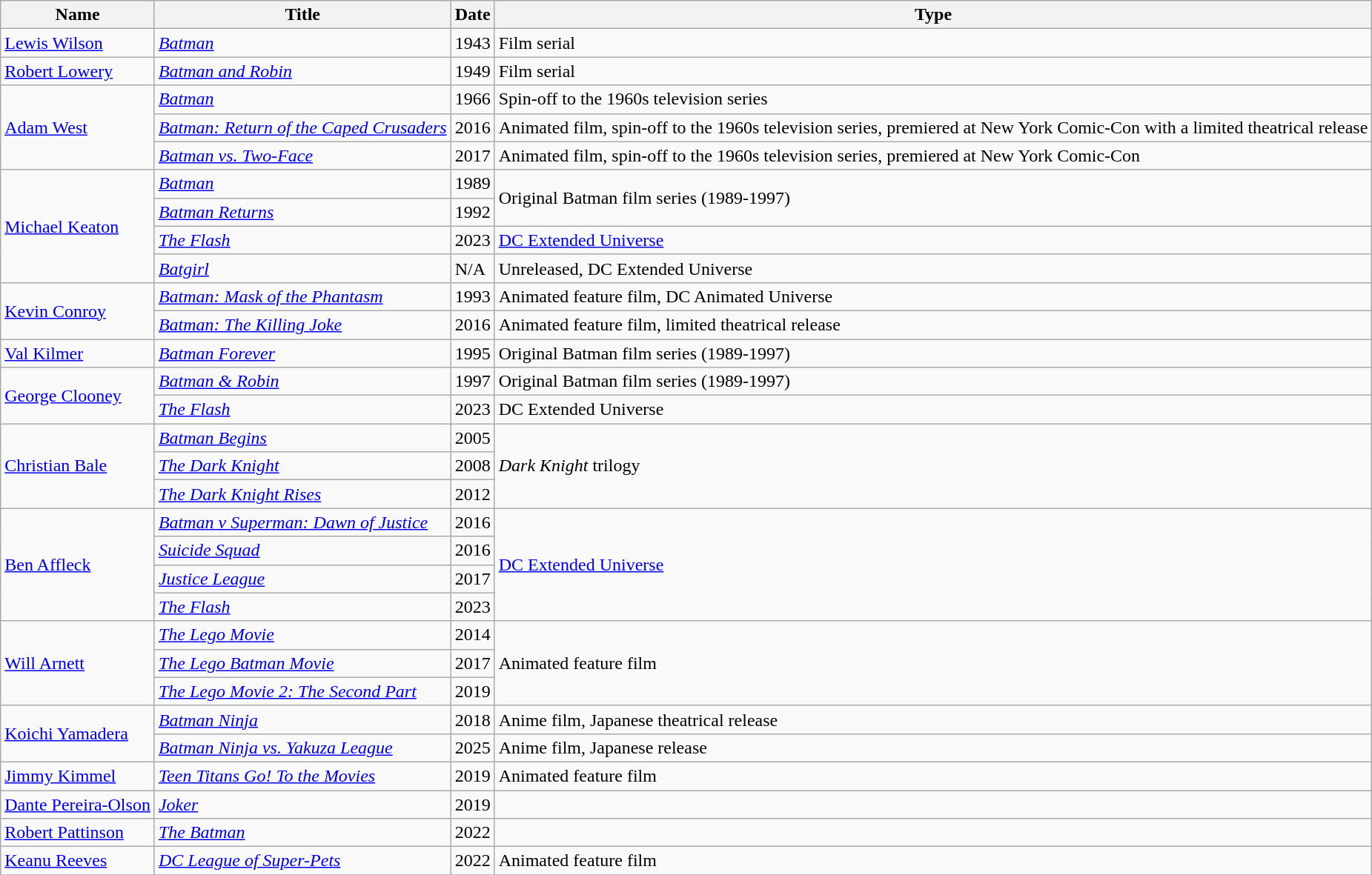<table class="wikitable sortable">
<tr>
<th>Name</th>
<th>Title</th>
<th>Date</th>
<th>Type</th>
</tr>
<tr>
<td><a href='#'>Lewis Wilson</a></td>
<td><em><a href='#'>Batman</a></em></td>
<td>1943</td>
<td>Film serial</td>
</tr>
<tr>
<td><a href='#'>Robert Lowery</a></td>
<td><em><a href='#'>Batman and Robin</a></em></td>
<td>1949</td>
<td>Film serial</td>
</tr>
<tr>
<td rowspan="3"><a href='#'>Adam West</a></td>
<td><em><a href='#'>Batman</a></em></td>
<td>1966</td>
<td>Spin-off to the 1960s television series</td>
</tr>
<tr>
<td><em><a href='#'>Batman: Return of the Caped Crusaders</a></em></td>
<td>2016</td>
<td>Animated film, spin-off to the 1960s television series, premiered at New York Comic-Con with a limited theatrical release</td>
</tr>
<tr>
<td><em><a href='#'>Batman vs. Two-Face</a></em></td>
<td>2017</td>
<td>Animated film, spin-off to the 1960s television series, premiered at New York Comic-Con</td>
</tr>
<tr>
<td rowspan="4"><a href='#'>Michael Keaton</a></td>
<td><em><a href='#'>Batman</a></em></td>
<td>1989</td>
<td rowspan="2">Original Batman film series (1989-1997)</td>
</tr>
<tr>
<td><em><a href='#'>Batman Returns</a></em></td>
<td>1992</td>
</tr>
<tr>
<td><em><a href='#'>The Flash</a></em></td>
<td>2023</td>
<td><a href='#'>DC Extended Universe</a></td>
</tr>
<tr>
<td><em><a href='#'>Batgirl</a></em></td>
<td>N/A</td>
<td>Unreleased, DC Extended Universe</td>
</tr>
<tr>
<td rowspan="2"><a href='#'>Kevin Conroy</a></td>
<td><em><a href='#'>Batman: Mask of the Phantasm</a></em></td>
<td>1993</td>
<td>Animated feature film, DC Animated Universe</td>
</tr>
<tr>
<td><em><a href='#'>Batman: The Killing Joke</a></em></td>
<td>2016</td>
<td>Animated feature film, limited theatrical release</td>
</tr>
<tr>
<td><a href='#'>Val Kilmer</a></td>
<td><em><a href='#'>Batman Forever</a></em></td>
<td>1995</td>
<td>Original Batman film series (1989-1997)</td>
</tr>
<tr>
<td rowspan="2"><a href='#'>George Clooney</a></td>
<td><em><a href='#'>Batman & Robin</a></em></td>
<td>1997</td>
<td>Original Batman film series (1989-1997)</td>
</tr>
<tr>
<td><em><a href='#'>The Flash</a></em></td>
<td>2023</td>
<td>DC Extended Universe</td>
</tr>
<tr>
<td rowspan="3"><a href='#'>Christian Bale</a></td>
<td><em><a href='#'>Batman Begins</a></em></td>
<td>2005</td>
<td rowspan="3"><em>Dark Knight</em> trilogy</td>
</tr>
<tr>
<td><em><a href='#'>The Dark Knight</a></em></td>
<td>2008</td>
</tr>
<tr>
<td><em><a href='#'>The Dark Knight Rises</a></em></td>
<td>2012</td>
</tr>
<tr>
<td rowspan="4"><a href='#'>Ben Affleck</a></td>
<td><em><a href='#'>Batman v Superman: Dawn of Justice</a></em></td>
<td>2016</td>
<td rowspan="4"><a href='#'>DC Extended Universe</a></td>
</tr>
<tr>
<td><em><a href='#'>Suicide Squad</a></em></td>
<td>2016</td>
</tr>
<tr>
<td><em><a href='#'>Justice League</a></em></td>
<td>2017</td>
</tr>
<tr>
<td><em><a href='#'>The Flash</a></em></td>
<td>2023</td>
</tr>
<tr>
<td rowspan="3"><a href='#'>Will Arnett</a></td>
<td><em><a href='#'>The Lego Movie</a></em></td>
<td>2014</td>
<td rowspan="3">Animated feature film</td>
</tr>
<tr>
<td><em><a href='#'>The Lego Batman Movie</a></em></td>
<td>2017</td>
</tr>
<tr>
<td><em><a href='#'>The Lego Movie 2: The Second Part</a></em></td>
<td>2019</td>
</tr>
<tr>
<td rowspan="2"><a href='#'>Koichi Yamadera</a></td>
<td><em><a href='#'>Batman Ninja</a></em></td>
<td>2018</td>
<td>Anime film, Japanese theatrical release</td>
</tr>
<tr>
<td><em><a href='#'>Batman Ninja vs. Yakuza League</a></em></td>
<td>2025</td>
<td>Anime film, Japanese release</td>
</tr>
<tr>
<td><a href='#'>Jimmy Kimmel</a></td>
<td><em><a href='#'>Teen Titans Go! To the Movies</a></em></td>
<td>2019</td>
<td>Animated feature film</td>
</tr>
<tr>
<td><a href='#'>Dante Pereira-Olson</a></td>
<td><em><a href='#'>Joker</a></em></td>
<td>2019</td>
<td></td>
</tr>
<tr>
<td><a href='#'>Robert Pattinson</a></td>
<td><em><a href='#'>The Batman</a></em></td>
<td>2022</td>
<td></td>
</tr>
<tr>
<td><a href='#'>Keanu Reeves</a></td>
<td><em><a href='#'>DC League of Super-Pets</a></em></td>
<td>2022</td>
<td>Animated feature film</td>
</tr>
<tr>
</tr>
</table>
